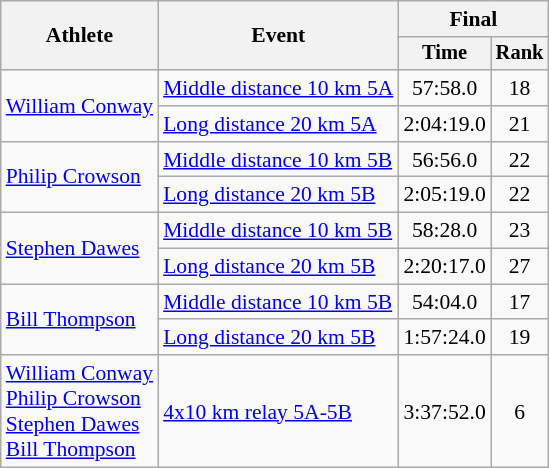<table class="wikitable" style="font-size:90%">
<tr>
<th rowspan=2>Athlete</th>
<th rowspan=2>Event</th>
<th colspan=2>Final</th>
</tr>
<tr style="font-size:95%">
<th>Time</th>
<th>Rank</th>
</tr>
<tr align=center>
<td align=left rowspan=2><a href='#'>William Conway</a></td>
<td align=left><a href='#'>Middle distance 10 km 5A</a></td>
<td>57:58.0</td>
<td>18</td>
</tr>
<tr align=center>
<td align=left><a href='#'>Long distance 20 km 5A</a></td>
<td>2:04:19.0</td>
<td>21</td>
</tr>
<tr align=center>
<td align=left rowspan=2><a href='#'>Philip Crowson</a></td>
<td align=left><a href='#'>Middle distance 10 km 5B</a></td>
<td>56:56.0</td>
<td>22</td>
</tr>
<tr align=center>
<td align=left><a href='#'>Long distance 20 km 5B</a></td>
<td>2:05:19.0</td>
<td>22</td>
</tr>
<tr align=center>
<td align=left rowspan=2><a href='#'>Stephen Dawes</a></td>
<td align=left><a href='#'>Middle distance 10 km 5B</a></td>
<td>58:28.0</td>
<td>23</td>
</tr>
<tr align=center>
<td align=left><a href='#'>Long distance 20 km 5B</a></td>
<td>2:20:17.0</td>
<td>27</td>
</tr>
<tr align=center>
<td align=left rowspan=2><a href='#'>Bill Thompson</a></td>
<td align=left><a href='#'>Middle distance 10 km 5B</a></td>
<td>54:04.0</td>
<td>17</td>
</tr>
<tr align=center>
<td align=left><a href='#'>Long distance 20 km 5B</a></td>
<td>1:57:24.0</td>
<td>19</td>
</tr>
<tr align=center>
<td align=left><a href='#'>William Conway</a><br><a href='#'>Philip Crowson</a><br><a href='#'>Stephen Dawes</a><br><a href='#'>Bill Thompson</a></td>
<td align=left><a href='#'>4x10 km relay 5A-5B</a></td>
<td>3:37:52.0</td>
<td>6</td>
</tr>
</table>
